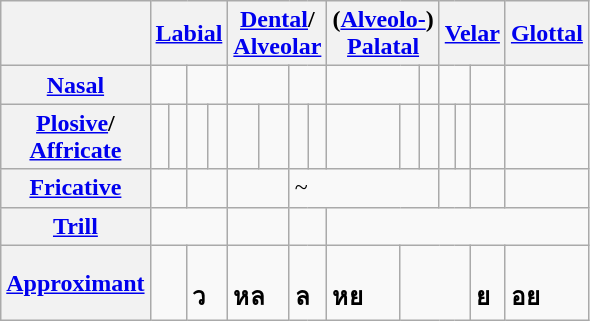<table class="wikitable">
<tr>
<th></th>
<th colspan="4"><a href='#'>Labial</a></th>
<th colspan="4"><a href='#'>Dental</a>/ <br> <a href='#'>Alveolar</a></th>
<th colspan="3">(<a href='#'>Alveolo-</a>) <br> <a href='#'>Palatal</a></th>
<th colspan="3"><a href='#'>Velar</a></th>
<th colspan="1"><a href='#'>Glottal</a></th>
</tr>
<tr>
<th><a href='#'>Nasal</a></th>
<td colspan="2"><br></td>
<td colspan="2"><br></td>
<td colspan="2"><br></td>
<td colspan="2"><br></td>
<td colspan="2"><br></td>
<td><br></td>
<td colspan="2"><br></td>
<td><br></td>
<td></td>
</tr>
<tr>
<th><a href='#'>Plosive</a>/<br><a href='#'>Affricate</a></th>
<td><br></td>
<td><br></td>
<td><br></td>
<td><br></td>
<td><br></td>
<td><br></td>
<td><br></td>
<td><br></td>
<td><br></td>
<td><br></td>
<td><br></td>
<td><br></td>
<td><br></td>
<td><br></td>
<td><br></td>
</tr>
<tr>
<th><a href='#'>Fricative</a></th>
<td colspan="2"><br></td>
<td colspan="2"><br></td>
<td colspan="2"><br></td>
<td colspan="5">~<br></td>
<td colspan="2"><br></td>
<td><br></td>
<td><br></td>
</tr>
<tr>
<th><a href='#'>Trill</a></th>
<td colspan="4"></td>
<td colspan="2"><br></td>
<td colspan="2"><br></td>
<td colspan="7"></td>
</tr>
<tr>
<th><a href='#'>Approximant</a></th>
<td colspan="2"><br></td>
<td colspan="2"><br><strong>ว</strong></td>
<td colspan="2"><br><strong>หล</strong></td>
<td colspan="2"><br><strong>ล</strong></td>
<td><br><strong>หย</strong></td>
<td colspan="4"></td>
<td><br><strong>ย</strong></td>
<td><br><strong>อย</strong></td>
</tr>
</table>
